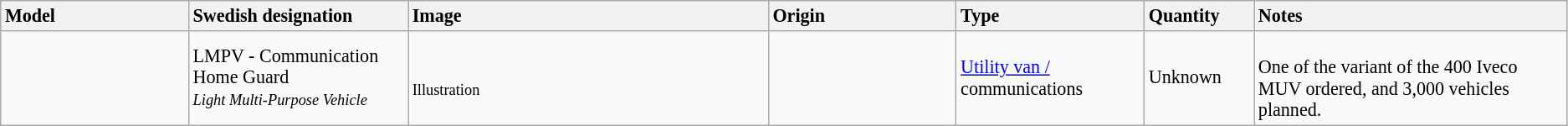<table class="wikitable" style="font-size: 92%;">
<tr>
<th style="text-align: left; width:12%;">Model</th>
<th style="text-align: left; width:14%;">Swedish designation</th>
<th style="text-align: left">Image</th>
<th style="text-align: left; width:12%;">Origin</th>
<th style="text-align: left; width:12%;">Type</th>
<th style="text-align: left; width:7%;">Quantity</th>
<th style="text-align: left; width:20%;">Notes</th>
</tr>
<tr>
<td></td>
<td>LMPV - Communication Home Guard<br><em><small>Light Multi-Purpose Vehicle</small></em></td>
<td><br><small>Illustration</small></td>
<td><br></td>
<td><a href='#'>Utility van /</a> communications</td>
<td>Unknown</td>
<td><br>One of the variant of the 400 Iveco MUV ordered, and 3,000 vehicles planned.</td>
</tr>
</table>
